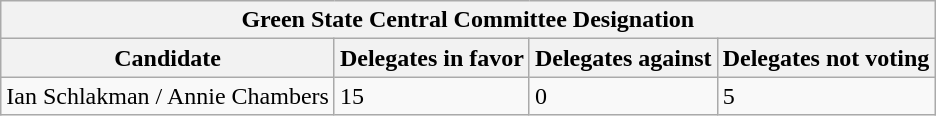<table class="wikitable">
<tr>
<th colspan=4>Green State Central Committee Designation<br> </th>
</tr>
<tr>
<th>Candidate</th>
<th>Delegates in favor</th>
<th>Delegates against</th>
<th>Delegates not voting</th>
</tr>
<tr>
<td>Ian Schlakman / Annie Chambers</td>
<td>15</td>
<td>0</td>
<td>5</td>
</tr>
</table>
